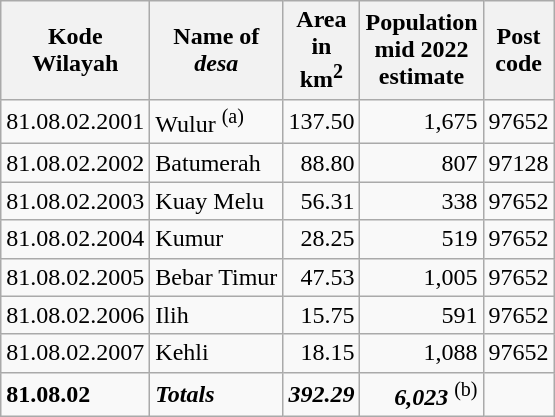<table class="wikitable">
<tr>
<th>Kode <br>Wilayah</th>
<th>Name of <br> <em>desa</em></th>
<th>Area <br>in <br>km<sup>2</sup></th>
<th>Population<br>mid 2022<br>estimate</th>
<th>Post<br>code</th>
</tr>
<tr>
<td>81.08.02.2001</td>
<td>Wulur <sup>(a)</sup></td>
<td align="right">137.50</td>
<td align="right">1,675</td>
<td>97652</td>
</tr>
<tr>
<td>81.08.02.2002</td>
<td>Batumerah</td>
<td align="right">88.80</td>
<td align="right">807</td>
<td>97128</td>
</tr>
<tr>
<td>81.08.02.2003</td>
<td>Kuay Melu</td>
<td align="right">56.31</td>
<td align="right">338</td>
<td>97652</td>
</tr>
<tr>
<td>81.08.02.2004</td>
<td>Kumur</td>
<td align="right">28.25</td>
<td align="right">519</td>
<td>97652</td>
</tr>
<tr>
<td>81.08.02.2005</td>
<td>Bebar Timur</td>
<td align="right">47.53</td>
<td align="right">1,005</td>
<td>97652</td>
</tr>
<tr>
<td>81.08.02.2006</td>
<td>Ilih</td>
<td align="right">15.75</td>
<td align="right">591</td>
<td>97652</td>
</tr>
<tr>
<td>81.08.02.2007</td>
<td>Kehli</td>
<td align="right">18.15</td>
<td align="right">1,088</td>
<td>97652</td>
</tr>
<tr>
<td><strong>81.08.02</strong></td>
<td><strong><em>Totals</em></strong></td>
<td align="right"><strong><em>392.29</em></strong></td>
<td align="right"><strong><em>6,023</em></strong> <sup>(b)</sup></td>
<td></td>
</tr>
</table>
